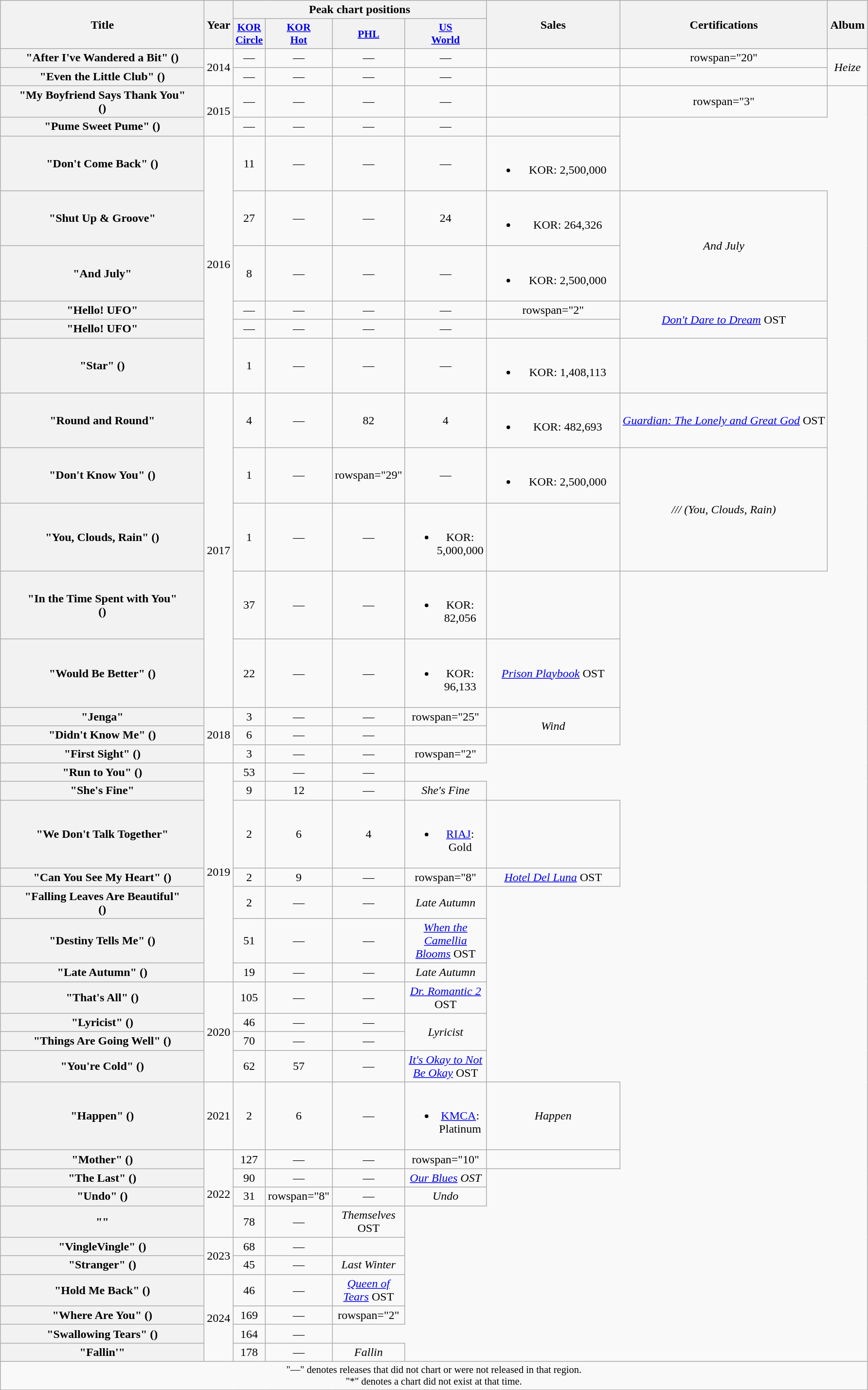<table class="wikitable plainrowheaders" style="text-align:center;">
<tr>
<th scope="col" rowspan="2" style="width:17em;">Title</th>
<th scope="col" rowspan="2">Year</th>
<th scope="col" colspan="4">Peak chart positions</th>
<th scope="col" rowspan="2" style="width:11em;">Sales</th>
<th scope="col" rowspan="2">Certifications</th>
<th scope="col" rowspan="2">Album</th>
</tr>
<tr>
<th scope="col" style="width:2.6em;font-size:90%"><a href='#'>KOR<br>Circle</a><br></th>
<th scope="col" style="width:2.6em;font-size:90%"><a href='#'>KOR<br>Hot</a><br></th>
<th scope="col" style="width:2.6em;font-size:90%;"><a href='#'>PHL</a><br></th>
<th scope="col" style="width:2.6em;font-size:90%;"><a href='#'>US<br>World</a><br></th>
</tr>
<tr>
<th scope="row">"After I've Wandered a Bit" () </th>
<td rowspan="2">2014</td>
<td>—</td>
<td>—</td>
<td>—</td>
<td>—</td>
<td></td>
<td>rowspan="20" </td>
<td rowspan="2"><em>Heize</em></td>
</tr>
<tr>
<th scope="row">"Even the Little Club" ()</th>
<td>—</td>
<td>—</td>
<td>—</td>
<td>—</td>
<td></td>
</tr>
<tr>
<th scope="row">"My Boyfriend Says Thank You"<br>()</th>
<td rowspan="2">2015</td>
<td>—</td>
<td>—</td>
<td>—</td>
<td>—</td>
<td></td>
<td>rowspan="3" </td>
</tr>
<tr>
<th scope="row">"Pume Sweet Pume" ()<br></th>
<td>—</td>
<td>—</td>
<td>—</td>
<td>—</td>
<td></td>
</tr>
<tr>
<th scope="row">"Don't Come Back" ()<br> </th>
<td rowspan="6">2016</td>
<td>11</td>
<td>—</td>
<td>—</td>
<td>—</td>
<td><br><ul><li>KOR: 2,500,000</li></ul></td>
</tr>
<tr>
<th scope="row">"Shut Up & Groove" </th>
<td>27</td>
<td>—</td>
<td>—</td>
<td>24</td>
<td><br><ul><li>KOR: 264,326</li></ul></td>
<td rowspan="2"><em>And July</em></td>
</tr>
<tr>
<th scope="row">"And July" </th>
<td>8</td>
<td>—</td>
<td>—</td>
<td>—</td>
<td><br><ul><li>KOR: 2,500,000</li></ul></td>
</tr>
<tr>
<th scope="row">"Hello! UFO" </th>
<td>—</td>
<td>—</td>
<td>—</td>
<td>—</td>
<td>rowspan="2" </td>
<td rowspan="2"><em><a href='#'>Don't Dare to Dream</a></em> OST</td>
</tr>
<tr>
<th scope="row">"Hello! UFO" </th>
<td>—</td>
<td>—</td>
<td>—</td>
<td>—</td>
</tr>
<tr>
<th scope="row">"Star" ()</th>
<td>1</td>
<td>—</td>
<td>—</td>
<td>—</td>
<td><br><ul><li>KOR: 1,408,113</li></ul></td>
<td></td>
</tr>
<tr>
<th scope="row">"Round and Round" </th>
<td rowspan="5">2017</td>
<td>4</td>
<td>—</td>
<td>82</td>
<td>4</td>
<td><br><ul><li>KOR: 482,693</li></ul></td>
<td><em><a href='#'>Guardian: The Lonely and Great God</a></em> OST</td>
</tr>
<tr>
<th scope="row">"Don't Know You" ()</th>
<td>1</td>
<td>—</td>
<td>rowspan="29" </td>
<td>—</td>
<td><br><ul><li>KOR: 2,500,000</li></ul></td>
<td rowspan="2"><em>/// (You, Clouds, Rain)</em></td>
</tr>
<tr>
<th scope="row">"You, Clouds, Rain" ()<br></th>
<td>1</td>
<td>—</td>
<td>—</td>
<td><br><ul><li>KOR: 5,000,000</li></ul></td>
</tr>
<tr>
<th scope="row">"In the Time Spent with You" <br> ()</th>
<td>37</td>
<td>—</td>
<td>—</td>
<td><br><ul><li>KOR: 82,056</li></ul></td>
<td></td>
</tr>
<tr>
<th scope="row">"Would Be Better" ()</th>
<td>22</td>
<td>—</td>
<td>—</td>
<td><br><ul><li>KOR: 96,133</li></ul></td>
<td><em><a href='#'>Prison Playbook</a></em> OST</td>
</tr>
<tr>
<th scope="row">"Jenga" </th>
<td rowspan="3">2018</td>
<td>3</td>
<td>—</td>
<td>—</td>
<td>rowspan="25" </td>
<td rowspan="2"><em>Wind</em></td>
</tr>
<tr>
<th scope="row">"Didn't Know Me" ()</th>
<td>6</td>
<td>—</td>
<td>—</td>
</tr>
<tr>
<th scope="row">"First Sight" ()</th>
<td>3</td>
<td>—</td>
<td>—</td>
<td>rowspan="2" </td>
</tr>
<tr>
<th scope="row">"Run to You" ()</th>
<td rowspan="7">2019</td>
<td>53</td>
<td>—</td>
<td>—</td>
</tr>
<tr>
<th scope="row">"She's Fine"</th>
<td>9</td>
<td>12</td>
<td>—</td>
<td><em>She's Fine</em></td>
</tr>
<tr>
<th scope="row">"We Don't Talk Together" <br> </th>
<td>2</td>
<td>6</td>
<td>4</td>
<td><br><ul><li><a href='#'>RIAJ</a>: Gold </li></ul></td>
<td></td>
</tr>
<tr>
<th scope="row">"Can You See My Heart" ()</th>
<td>2</td>
<td>9</td>
<td>—</td>
<td>rowspan="8" </td>
<td><em><a href='#'>Hotel Del Luna</a></em> OST</td>
</tr>
<tr>
<th scope="row">"Falling Leaves Are Beautiful"<br>()</th>
<td>2</td>
<td>—</td>
<td>—</td>
<td><em>Late Autumn</em></td>
</tr>
<tr>
<th scope="row">"Destiny Tells Me" ()</th>
<td>51</td>
<td>—</td>
<td>—</td>
<td><em><a href='#'>When the Camellia Blooms</a></em> OST</td>
</tr>
<tr>
<th scope="row">"Late Autumn" ()<br> </th>
<td>19</td>
<td>—</td>
<td>—</td>
<td><em>Late Autumn</em></td>
</tr>
<tr>
<th scope="row">"That's All" ()</th>
<td rowspan="4">2020</td>
<td>105</td>
<td>—</td>
<td>—</td>
<td><em><a href='#'>Dr. Romantic 2</a></em> OST</td>
</tr>
<tr>
<th scope="row">"Lyricist" ()</th>
<td>46</td>
<td>—</td>
<td>—</td>
<td rowspan="2"><em>Lyricist</em></td>
</tr>
<tr>
<th scope="row">"Things Are Going Well" ()</th>
<td>70</td>
<td>—</td>
<td>—</td>
</tr>
<tr>
<th scope="row">"You're Cold" ()</th>
<td>62</td>
<td>57</td>
<td>—</td>
<td><em><a href='#'>It's Okay to Not Be Okay</a></em> OST</td>
</tr>
<tr>
<th scope="row">"Happen" ()</th>
<td>2021</td>
<td>2</td>
<td>6</td>
<td>—</td>
<td><br><ul><li><a href='#'>KMCA</a>: Platinum</li></ul></td>
<td><em>Happen</em></td>
</tr>
<tr>
<th scope="row">"Mother" ()</th>
<td rowspan="4">2022</td>
<td>127</td>
<td>—</td>
<td>—</td>
<td>rowspan="10" </td>
<td></td>
</tr>
<tr>
<th scope="row">"The Last" ()</th>
<td>90</td>
<td>—</td>
<td>—</td>
<td><em><a href='#'>Our Blues</a> OST</em></td>
</tr>
<tr>
<th scope="row">"Undo" ()</th>
<td>31</td>
<td>rowspan="8" </td>
<td>—</td>
<td><em>Undo</em></td>
</tr>
<tr>
<th scope="row">""</th>
<td>78</td>
<td>—</td>
<td><em>Themselves</em> OST</td>
</tr>
<tr>
<th scope="row">"VingleVingle" ()<br></th>
<td rowspan="2">2023</td>
<td>68</td>
<td>—</td>
<td></td>
</tr>
<tr>
<th scope="row">"Stranger" ()<br> </th>
<td>45</td>
<td>—</td>
<td><em>Last Winter</em></td>
</tr>
<tr>
<th scope="row">"Hold Me Back" ()</th>
<td rowspan="4">2024</td>
<td>46</td>
<td>—</td>
<td><em><a href='#'>Queen of Tears</a></em> OST</td>
</tr>
<tr>
<th scope="row">"Where Are You" ()</th>
<td>169</td>
<td>—</td>
<td>rowspan="2" </td>
</tr>
<tr>
<th scope="row">"Swallowing Tears" ()</th>
<td>164</td>
<td>—</td>
</tr>
<tr>
<th scope="row">"Fallin'"</th>
<td>178</td>
<td>—</td>
<td><em>Fallin</em></td>
</tr>
<tr>
<td colspan="9" style="font-size:85%">"—" denotes releases that did not chart or were not released in that region.<br>"*" denotes a chart did not exist at that time.</td>
</tr>
</table>
